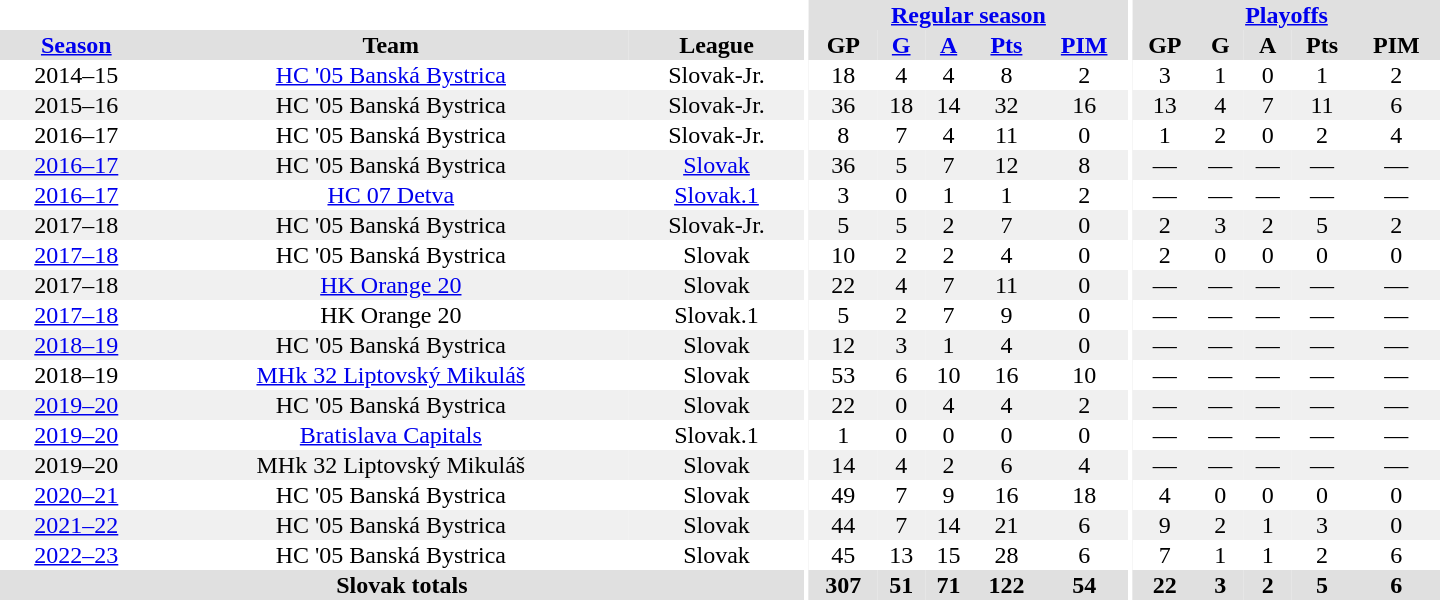<table border="0" cellpadding="1" cellspacing="0" style="text-align:center; width:60em">
<tr bgcolor="#e0e0e0">
<th colspan="3" bgcolor="#ffffff"></th>
<th rowspan="99" bgcolor="#ffffff"></th>
<th colspan="5"><a href='#'>Regular season</a></th>
<th rowspan="99" bgcolor="#ffffff"></th>
<th colspan="5"><a href='#'>Playoffs</a></th>
</tr>
<tr bgcolor="#e0e0e0">
<th><a href='#'>Season</a></th>
<th>Team</th>
<th>League</th>
<th>GP</th>
<th><a href='#'>G</a></th>
<th><a href='#'>A</a></th>
<th><a href='#'>Pts</a></th>
<th><a href='#'>PIM</a></th>
<th>GP</th>
<th>G</th>
<th>A</th>
<th>Pts</th>
<th>PIM</th>
</tr>
<tr>
<td>2014–15</td>
<td><a href='#'>HC '05 Banská Bystrica</a></td>
<td>Slovak-Jr.</td>
<td>18</td>
<td>4</td>
<td>4</td>
<td>8</td>
<td>2</td>
<td>3</td>
<td>1</td>
<td>0</td>
<td>1</td>
<td>2</td>
</tr>
<tr bgcolor="#f0f0f0">
<td>2015–16</td>
<td>HC '05 Banská Bystrica</td>
<td>Slovak-Jr.</td>
<td>36</td>
<td>18</td>
<td>14</td>
<td>32</td>
<td>16</td>
<td>13</td>
<td>4</td>
<td>7</td>
<td>11</td>
<td>6</td>
</tr>
<tr>
<td>2016–17</td>
<td>HC '05 Banská Bystrica</td>
<td>Slovak-Jr.</td>
<td>8</td>
<td>7</td>
<td>4</td>
<td>11</td>
<td>0</td>
<td>1</td>
<td>2</td>
<td>0</td>
<td>2</td>
<td>4</td>
</tr>
<tr bgcolor="#f0f0f0">
<td><a href='#'>2016–17</a></td>
<td>HC '05 Banská Bystrica</td>
<td><a href='#'>Slovak</a></td>
<td>36</td>
<td>5</td>
<td>7</td>
<td>12</td>
<td>8</td>
<td>—</td>
<td>—</td>
<td>—</td>
<td>—</td>
<td>—</td>
</tr>
<tr>
<td><a href='#'>2016–17</a></td>
<td><a href='#'>HC 07 Detva</a></td>
<td><a href='#'>Slovak.1</a></td>
<td>3</td>
<td>0</td>
<td>1</td>
<td>1</td>
<td>2</td>
<td>—</td>
<td>—</td>
<td>—</td>
<td>—</td>
<td>—</td>
</tr>
<tr bgcolor="#f0f0f0">
<td>2017–18</td>
<td>HC '05 Banská Bystrica</td>
<td>Slovak-Jr.</td>
<td>5</td>
<td>5</td>
<td>2</td>
<td>7</td>
<td>0</td>
<td>2</td>
<td>3</td>
<td>2</td>
<td>5</td>
<td>2</td>
</tr>
<tr>
<td><a href='#'>2017–18</a></td>
<td>HC '05 Banská Bystrica</td>
<td>Slovak</td>
<td>10</td>
<td>2</td>
<td>2</td>
<td>4</td>
<td>0</td>
<td>2</td>
<td>0</td>
<td>0</td>
<td>0</td>
<td>0</td>
</tr>
<tr bgcolor="#f0f0f0">
<td>2017–18</td>
<td><a href='#'>HK Orange 20</a></td>
<td>Slovak</td>
<td>22</td>
<td>4</td>
<td>7</td>
<td>11</td>
<td>0</td>
<td>—</td>
<td>—</td>
<td>—</td>
<td>—</td>
<td>—</td>
</tr>
<tr>
<td><a href='#'>2017–18</a></td>
<td>HK Orange 20</td>
<td>Slovak.1</td>
<td>5</td>
<td>2</td>
<td>7</td>
<td>9</td>
<td>0</td>
<td>—</td>
<td>—</td>
<td>—</td>
<td>—</td>
<td>—</td>
</tr>
<tr bgcolor="#f0f0f0">
<td><a href='#'>2018–19</a></td>
<td>HC '05 Banská Bystrica</td>
<td>Slovak</td>
<td>12</td>
<td>3</td>
<td>1</td>
<td>4</td>
<td>0</td>
<td>—</td>
<td>—</td>
<td>—</td>
<td>—</td>
<td>—</td>
</tr>
<tr>
<td>2018–19</td>
<td><a href='#'>MHk 32 Liptovský Mikuláš</a></td>
<td>Slovak</td>
<td>53</td>
<td>6</td>
<td>10</td>
<td>16</td>
<td>10</td>
<td>—</td>
<td>—</td>
<td>—</td>
<td>—</td>
<td>—</td>
</tr>
<tr bgcolor="#f0f0f0">
<td><a href='#'>2019–20</a></td>
<td>HC '05 Banská Bystrica</td>
<td>Slovak</td>
<td>22</td>
<td>0</td>
<td>4</td>
<td>4</td>
<td>2</td>
<td>—</td>
<td>—</td>
<td>—</td>
<td>—</td>
<td>—</td>
</tr>
<tr>
<td><a href='#'>2019–20</a></td>
<td><a href='#'>Bratislava Capitals</a></td>
<td>Slovak.1</td>
<td>1</td>
<td>0</td>
<td>0</td>
<td>0</td>
<td>0</td>
<td>—</td>
<td>—</td>
<td>—</td>
<td>—</td>
<td>—</td>
</tr>
<tr bgcolor="#f0f0f0">
<td>2019–20</td>
<td>MHk 32 Liptovský Mikuláš</td>
<td>Slovak</td>
<td>14</td>
<td>4</td>
<td>2</td>
<td>6</td>
<td>4</td>
<td>—</td>
<td>—</td>
<td>—</td>
<td>—</td>
<td>—</td>
</tr>
<tr>
<td><a href='#'>2020–21</a></td>
<td>HC '05 Banská Bystrica</td>
<td>Slovak</td>
<td>49</td>
<td>7</td>
<td>9</td>
<td>16</td>
<td>18</td>
<td>4</td>
<td>0</td>
<td>0</td>
<td>0</td>
<td>0</td>
</tr>
<tr bgcolor="#f0f0f0">
<td><a href='#'>2021–22</a></td>
<td>HC '05 Banská Bystrica</td>
<td>Slovak</td>
<td>44</td>
<td>7</td>
<td>14</td>
<td>21</td>
<td>6</td>
<td>9</td>
<td>2</td>
<td>1</td>
<td>3</td>
<td>0</td>
</tr>
<tr>
<td><a href='#'>2022–23</a></td>
<td>HC '05 Banská Bystrica</td>
<td>Slovak</td>
<td>45</td>
<td>13</td>
<td>15</td>
<td>28</td>
<td>6</td>
<td>7</td>
<td>1</td>
<td>1</td>
<td>2</td>
<td>6</td>
</tr>
<tr bgcolor="#e0e0e0">
<th colspan="3">Slovak totals</th>
<th>307</th>
<th>51</th>
<th>71</th>
<th>122</th>
<th>54</th>
<th>22</th>
<th>3</th>
<th>2</th>
<th>5</th>
<th>6</th>
</tr>
</table>
